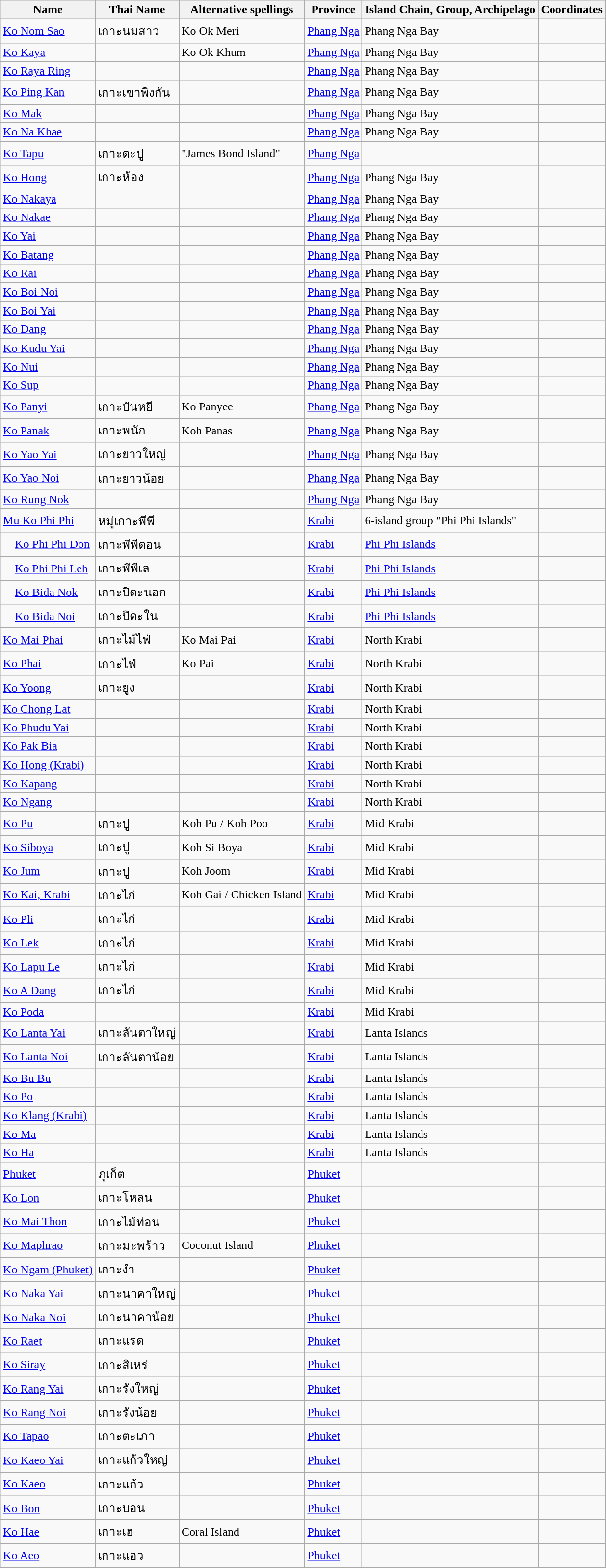<table class="wikitable sortable">
<tr>
<th rowspan=1>Name</th>
<th>Thai Name</th>
<th>Alternative spellings</th>
<th>Province</th>
<th>Island Chain, Group, Archipelago</th>
<th>Coordinates</th>
</tr>
<tr>
<td><a href='#'>Ko Nom Sao</a></td>
<td>เกาะนมสาว</td>
<td>Ko Ok Meri</td>
<td><a href='#'>Phang Nga</a></td>
<td>Phang Nga Bay</td>
<td></td>
</tr>
<tr>
<td><a href='#'>Ko Kaya</a></td>
<td></td>
<td>Ko Ok Khum</td>
<td><a href='#'>Phang Nga</a></td>
<td>Phang Nga Bay</td>
<td></td>
</tr>
<tr>
<td><a href='#'>Ko Raya Ring</a></td>
<td></td>
<td></td>
<td><a href='#'>Phang Nga</a></td>
<td>Phang Nga Bay</td>
<td></td>
</tr>
<tr>
<td><a href='#'>Ko Ping Kan</a></td>
<td>เกาะเขาพิงกัน</td>
<td></td>
<td><a href='#'>Phang Nga</a></td>
<td>Phang Nga Bay</td>
<td></td>
</tr>
<tr>
<td><a href='#'>Ko Mak</a></td>
<td></td>
<td></td>
<td><a href='#'>Phang Nga</a></td>
<td>Phang Nga Bay</td>
<td></td>
</tr>
<tr>
<td><a href='#'>Ko Na Khae</a></td>
<td></td>
<td></td>
<td><a href='#'>Phang Nga</a></td>
<td>Phang Nga Bay</td>
<td></td>
</tr>
<tr>
<td><a href='#'>Ko Tapu</a></td>
<td>เกาะตะปู</td>
<td>"James Bond Island"</td>
<td><a href='#'>Phang Nga</a></td>
<td></td>
<td></td>
</tr>
<tr>
<td><a href='#'>Ko Hong</a></td>
<td>เกาะห้อง</td>
<td></td>
<td><a href='#'>Phang Nga</a></td>
<td>Phang Nga Bay</td>
<td></td>
</tr>
<tr>
<td><a href='#'>Ko Nakaya</a></td>
<td></td>
<td></td>
<td><a href='#'>Phang Nga</a></td>
<td>Phang Nga Bay</td>
<td></td>
</tr>
<tr>
<td><a href='#'>Ko Nakae</a></td>
<td></td>
<td></td>
<td><a href='#'>Phang Nga</a></td>
<td>Phang Nga Bay</td>
<td></td>
</tr>
<tr>
<td><a href='#'>Ko Yai</a></td>
<td></td>
<td></td>
<td><a href='#'>Phang Nga</a></td>
<td>Phang Nga Bay</td>
<td></td>
</tr>
<tr>
<td><a href='#'>Ko Batang</a></td>
<td></td>
<td></td>
<td><a href='#'>Phang Nga</a></td>
<td>Phang Nga Bay</td>
<td></td>
</tr>
<tr>
<td><a href='#'>Ko Rai</a></td>
<td></td>
<td></td>
<td><a href='#'>Phang Nga</a></td>
<td>Phang Nga Bay</td>
<td></td>
</tr>
<tr>
<td><a href='#'>Ko Boi Noi</a></td>
<td></td>
<td></td>
<td><a href='#'>Phang Nga</a></td>
<td>Phang Nga Bay</td>
<td></td>
</tr>
<tr>
<td><a href='#'>Ko Boi Yai</a></td>
<td></td>
<td></td>
<td><a href='#'>Phang Nga</a></td>
<td>Phang Nga Bay</td>
<td></td>
</tr>
<tr>
<td><a href='#'>Ko Dang</a></td>
<td></td>
<td></td>
<td><a href='#'>Phang Nga</a></td>
<td>Phang Nga Bay</td>
<td></td>
</tr>
<tr>
<td><a href='#'>Ko Kudu Yai</a></td>
<td></td>
<td></td>
<td><a href='#'>Phang Nga</a></td>
<td>Phang Nga Bay</td>
<td></td>
</tr>
<tr>
<td><a href='#'>Ko Nui</a></td>
<td></td>
<td></td>
<td><a href='#'>Phang Nga</a></td>
<td>Phang Nga Bay</td>
<td></td>
</tr>
<tr>
<td><a href='#'>Ko Sup</a></td>
<td></td>
<td></td>
<td><a href='#'>Phang Nga</a></td>
<td>Phang Nga Bay</td>
<td></td>
</tr>
<tr>
<td><a href='#'>Ko Panyi</a></td>
<td>เกาะปันหยี</td>
<td>Ko Panyee</td>
<td><a href='#'>Phang Nga</a></td>
<td>Phang Nga Bay</td>
<td></td>
</tr>
<tr>
<td><a href='#'>Ko Panak</a></td>
<td>เกาะพนัก</td>
<td>Koh Panas</td>
<td><a href='#'>Phang Nga</a></td>
<td>Phang Nga Bay</td>
<td></td>
</tr>
<tr>
<td><a href='#'>Ko Yao Yai</a></td>
<td>เกาะยาวใหญ่</td>
<td></td>
<td><a href='#'>Phang Nga</a></td>
<td>Phang Nga Bay</td>
<td></td>
</tr>
<tr>
<td><a href='#'>Ko Yao Noi</a></td>
<td>เกาะยาวน้อย</td>
<td></td>
<td><a href='#'>Phang Nga</a></td>
<td>Phang Nga Bay</td>
<td></td>
</tr>
<tr>
<td><a href='#'>Ko Rung Nok</a></td>
<td></td>
<td></td>
<td><a href='#'>Phang Nga</a></td>
<td>Phang Nga Bay</td>
<td></td>
</tr>
<tr>
<td><a href='#'>Mu Ko Phi Phi</a></td>
<td>หมู่เกาะพีพี</td>
<td></td>
<td><a href='#'>Krabi</a></td>
<td>6-island group "Phi Phi Islands"</td>
<td></td>
</tr>
<tr>
<td>    <a href='#'>Ko Phi Phi Don</a></td>
<td>เกาะพีพีดอน</td>
<td></td>
<td><a href='#'>Krabi</a></td>
<td><a href='#'>Phi Phi Islands</a></td>
<td></td>
</tr>
<tr>
<td>    <a href='#'>Ko Phi Phi Leh</a></td>
<td>เกาะพีพีเล</td>
<td></td>
<td><a href='#'>Krabi</a></td>
<td><a href='#'>Phi Phi Islands</a></td>
<td></td>
</tr>
<tr>
<td>    <a href='#'>Ko Bida Nok</a></td>
<td>เกาะปิดะนอก</td>
<td></td>
<td><a href='#'>Krabi</a></td>
<td><a href='#'>Phi Phi Islands</a></td>
<td></td>
</tr>
<tr>
<td>    <a href='#'>Ko Bida Noi</a></td>
<td>เกาะปิดะใน</td>
<td></td>
<td><a href='#'>Krabi</a></td>
<td><a href='#'>Phi Phi Islands</a></td>
<td></td>
</tr>
<tr>
<td><a href='#'>Ko Mai Phai</a></td>
<td>เกาะไม้ไฟ่</td>
<td>Ko Mai Pai</td>
<td><a href='#'>Krabi</a></td>
<td>North Krabi</td>
<td></td>
</tr>
<tr>
<td><a href='#'>Ko Phai</a></td>
<td>เกาะไฟ่</td>
<td>Ko Pai</td>
<td><a href='#'>Krabi</a></td>
<td>North Krabi</td>
<td></td>
</tr>
<tr>
<td><a href='#'>Ko Yoong</a></td>
<td>เกาะยูง</td>
<td></td>
<td><a href='#'>Krabi</a></td>
<td>North Krabi</td>
<td></td>
</tr>
<tr>
<td><a href='#'>Ko Chong Lat</a></td>
<td></td>
<td></td>
<td><a href='#'>Krabi</a></td>
<td>North Krabi</td>
<td></td>
</tr>
<tr>
<td><a href='#'>Ko Phudu Yai</a></td>
<td></td>
<td></td>
<td><a href='#'>Krabi</a></td>
<td>North Krabi</td>
<td></td>
</tr>
<tr>
<td><a href='#'>Ko Pak Bia</a></td>
<td></td>
<td></td>
<td><a href='#'>Krabi</a></td>
<td>North Krabi</td>
<td></td>
</tr>
<tr>
<td><a href='#'>Ko Hong (Krabi)</a></td>
<td></td>
<td></td>
<td><a href='#'>Krabi</a></td>
<td>North Krabi</td>
<td></td>
</tr>
<tr>
<td><a href='#'>Ko Kapang</a></td>
<td></td>
<td></td>
<td><a href='#'>Krabi</a></td>
<td>North Krabi</td>
<td></td>
</tr>
<tr>
<td><a href='#'>Ko Ngang</a></td>
<td></td>
<td></td>
<td><a href='#'>Krabi</a></td>
<td>North Krabi</td>
<td></td>
</tr>
<tr>
<td><a href='#'>Ko Pu</a></td>
<td>เกาะปู</td>
<td>Koh Pu / Koh Poo</td>
<td><a href='#'>Krabi</a></td>
<td>Mid Krabi</td>
<td></td>
</tr>
<tr>
<td><a href='#'>Ko Siboya</a></td>
<td>เกาะปู</td>
<td>Koh Si Boya</td>
<td><a href='#'>Krabi</a></td>
<td>Mid Krabi</td>
<td></td>
</tr>
<tr>
<td><a href='#'>Ko Jum</a></td>
<td>เกาะปู</td>
<td>Koh Joom</td>
<td><a href='#'>Krabi</a></td>
<td>Mid Krabi</td>
<td></td>
</tr>
<tr>
<td><a href='#'>Ko Kai, Krabi</a></td>
<td>เกาะไก่</td>
<td>Koh Gai / Chicken Island</td>
<td><a href='#'>Krabi</a></td>
<td>Mid Krabi</td>
<td></td>
</tr>
<tr>
<td><a href='#'>Ko Pli</a></td>
<td>เกาะไก่</td>
<td></td>
<td><a href='#'>Krabi</a></td>
<td>Mid Krabi</td>
<td></td>
</tr>
<tr>
<td><a href='#'>Ko Lek</a></td>
<td>เกาะไก่</td>
<td></td>
<td><a href='#'>Krabi</a></td>
<td>Mid Krabi</td>
<td></td>
</tr>
<tr>
<td><a href='#'>Ko Lapu Le</a></td>
<td>เกาะไก่</td>
<td></td>
<td><a href='#'>Krabi</a></td>
<td>Mid Krabi</td>
<td></td>
</tr>
<tr>
<td><a href='#'>Ko A Dang</a></td>
<td>เกาะไก่</td>
<td></td>
<td><a href='#'>Krabi</a></td>
<td>Mid Krabi</td>
<td></td>
</tr>
<tr>
<td><a href='#'>Ko Poda</a></td>
<td></td>
<td></td>
<td><a href='#'>Krabi</a></td>
<td>Mid Krabi</td>
<td></td>
</tr>
<tr>
<td><a href='#'>Ko Lanta Yai</a></td>
<td>เกาะลันตาใหญ่</td>
<td></td>
<td><a href='#'>Krabi</a></td>
<td>Lanta Islands</td>
<td></td>
</tr>
<tr>
<td><a href='#'>Ko Lanta Noi</a></td>
<td>เกาะลันตาน้อย</td>
<td></td>
<td><a href='#'>Krabi</a></td>
<td>Lanta Islands</td>
<td></td>
</tr>
<tr>
<td><a href='#'>Ko Bu Bu</a></td>
<td></td>
<td></td>
<td><a href='#'>Krabi</a></td>
<td>Lanta Islands</td>
<td></td>
</tr>
<tr>
<td><a href='#'>Ko Po</a></td>
<td></td>
<td></td>
<td><a href='#'>Krabi</a></td>
<td>Lanta Islands</td>
<td></td>
</tr>
<tr>
<td><a href='#'>Ko Klang (Krabi)</a></td>
<td></td>
<td></td>
<td><a href='#'>Krabi</a></td>
<td>Lanta Islands</td>
<td></td>
</tr>
<tr>
<td><a href='#'>Ko Ma</a></td>
<td></td>
<td></td>
<td><a href='#'>Krabi</a></td>
<td>Lanta Islands</td>
<td></td>
</tr>
<tr>
<td><a href='#'>Ko Ha</a></td>
<td></td>
<td></td>
<td><a href='#'>Krabi</a></td>
<td>Lanta Islands</td>
<td></td>
</tr>
<tr>
<td><a href='#'>Phuket</a></td>
<td>ภูเก็ต</td>
<td></td>
<td><a href='#'>Phuket</a></td>
<td></td>
<td></td>
</tr>
<tr>
<td><a href='#'>Ko Lon</a></td>
<td>เกาะโหลน</td>
<td></td>
<td><a href='#'>Phuket</a></td>
<td></td>
<td></td>
</tr>
<tr>
<td><a href='#'>Ko Mai Thon</a></td>
<td>เกาะไม้ท่อน</td>
<td></td>
<td><a href='#'>Phuket</a></td>
<td></td>
<td></td>
</tr>
<tr>
<td><a href='#'>Ko Maphrao</a></td>
<td>เกาะมะพร้าว</td>
<td>Coconut Island</td>
<td><a href='#'>Phuket</a></td>
<td></td>
<td></td>
</tr>
<tr>
<td><a href='#'>Ko Ngam (Phuket)</a></td>
<td>เกาะงำ</td>
<td></td>
<td><a href='#'>Phuket</a></td>
<td></td>
<td></td>
</tr>
<tr>
<td><a href='#'>Ko Naka Yai</a></td>
<td>เกาะนาคาใหญ่</td>
<td></td>
<td><a href='#'>Phuket</a></td>
<td></td>
<td></td>
</tr>
<tr>
<td><a href='#'>Ko Naka Noi</a></td>
<td>เกาะนาคาน้อย</td>
<td></td>
<td><a href='#'>Phuket</a></td>
<td></td>
<td></td>
</tr>
<tr>
<td><a href='#'>Ko Raet</a></td>
<td>เกาะแรด</td>
<td></td>
<td><a href='#'>Phuket</a></td>
<td></td>
<td></td>
</tr>
<tr>
<td><a href='#'>Ko Siray</a></td>
<td>เกาะสิเหร่</td>
<td></td>
<td><a href='#'>Phuket</a></td>
<td></td>
<td></td>
</tr>
<tr>
<td><a href='#'>Ko Rang Yai</a></td>
<td>เกาะรังใหญ่</td>
<td></td>
<td><a href='#'>Phuket</a></td>
<td></td>
<td></td>
</tr>
<tr>
<td><a href='#'>Ko Rang Noi</a></td>
<td>เกาะรังน้อย</td>
<td></td>
<td><a href='#'>Phuket</a></td>
<td></td>
<td></td>
</tr>
<tr>
<td><a href='#'>Ko Tapao</a></td>
<td>เกาะตะเภา</td>
<td></td>
<td><a href='#'>Phuket</a></td>
<td></td>
<td></td>
</tr>
<tr>
<td><a href='#'>Ko Kaeo Yai</a></td>
<td>เกาะแก้วใหญ่</td>
<td></td>
<td><a href='#'>Phuket</a></td>
<td></td>
<td></td>
</tr>
<tr>
<td><a href='#'>Ko Kaeo</a></td>
<td>เกาะแก้ว</td>
<td></td>
<td><a href='#'>Phuket</a></td>
<td></td>
<td></td>
</tr>
<tr>
<td><a href='#'>Ko Bon</a></td>
<td>เกาะบอน</td>
<td></td>
<td><a href='#'>Phuket</a></td>
<td></td>
<td></td>
</tr>
<tr>
<td><a href='#'>Ko Hae</a></td>
<td>เกาะเฮ</td>
<td>Coral Island</td>
<td><a href='#'>Phuket</a></td>
<td></td>
<td></td>
</tr>
<tr>
<td><a href='#'>Ko Aeo</a></td>
<td>เกาะแอว</td>
<td></td>
<td><a href='#'>Phuket</a></td>
<td></td>
<td></td>
</tr>
<tr>
</tr>
</table>
